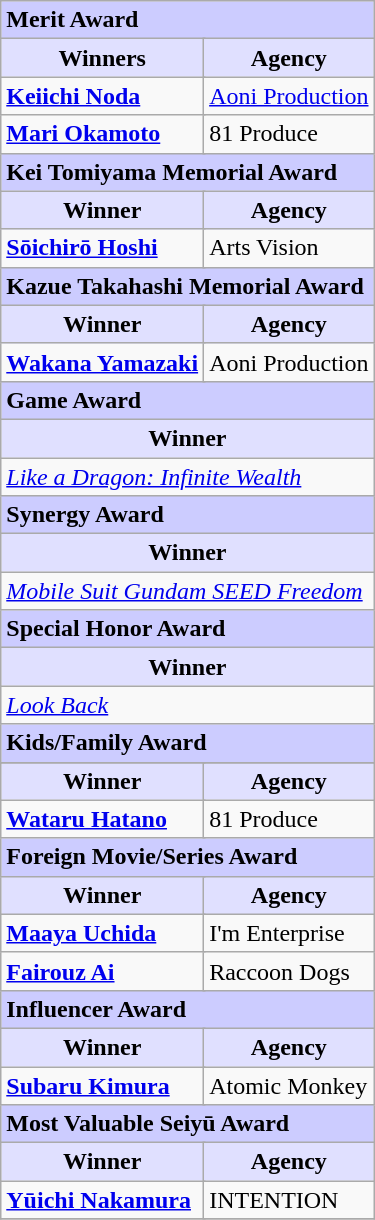<table class="wikitable">
<tr>
<td colspan="4" style="background: #ccccff"><strong>Merit Award</strong></td>
</tr>
<tr>
<th colspan="2" style="background: #e0e0ff">Winners</th>
<th colspan="2" style="background: #e0e0ff">Agency</th>
</tr>
<tr>
<td colspan="2"><strong><a href='#'>Keiichi Noda</a></strong></td>
<td colspan="2"><a href='#'>Aoni Production</a></td>
</tr>
<tr>
<td colspan="2"><strong><a href='#'>Mari Okamoto</a></strong></td>
<td colspan="2">81 Produce</td>
</tr>
<tr>
<td colspan="4" style="background: #ccccff"><strong>Kei Tomiyama Memorial Award</strong></td>
</tr>
<tr>
<th colspan="2" style="background: #e0e0ff">Winner</th>
<th colspan="2" style="background: #e0e0ff">Agency</th>
</tr>
<tr>
<td colspan="2"><strong><a href='#'>Sōichirō Hoshi</a></strong></td>
<td colspan="2">Arts Vision</td>
</tr>
<tr>
<td colspan="4" style="background: #ccccff"><strong>Kazue Takahashi Memorial Award</strong></td>
</tr>
<tr>
<th colspan="2" style="background: #e0e0ff">Winner</th>
<th colspan="2" style="background: #e0e0ff">Agency</th>
</tr>
<tr>
<td colspan="2"><strong><a href='#'>Wakana Yamazaki</a></strong></td>
<td colspan="2">Aoni Production</td>
</tr>
<tr>
<td colspan="4" style="background: #ccccff"><strong>Game Award</strong></td>
</tr>
<tr>
<th colspan="4" style="background: #e0e0ff">Winner</th>
</tr>
<tr>
<td colspan="4"><em><a href='#'>Like a Dragon: Infinite Wealth</a></em></td>
</tr>
<tr>
<td colspan="4" style="background: #ccccff"><strong>Synergy Award</strong></td>
</tr>
<tr>
<th colspan="4" style="background: #e0e0ff">Winner</th>
</tr>
<tr>
<td colspan="4"><em><a href='#'>Mobile Suit Gundam SEED Freedom</a></em></td>
</tr>
<tr>
<td colspan="4" style="background: #ccccff"><strong>Special Honor Award</strong></td>
</tr>
<tr>
<th colspan="4" style="background: #e0e0ff">Winner</th>
</tr>
<tr>
<td colspan="4"><em><a href='#'>Look Back</a></em></td>
</tr>
<tr>
<td colspan="4" style="background: #ccccff"><strong>Kids/Family Award</strong></td>
</tr>
<tr>
</tr>
<tr>
<th colspan="2" style="background: #e0e0ff">Winner</th>
<th colspan="2" style="background: #e0e0ff">Agency</th>
</tr>
<tr>
<td colspan="2"><strong><a href='#'>Wataru Hatano</a></strong></td>
<td colspan="2">81 Produce</td>
</tr>
<tr>
<td colspan="4" style="background: #ccccff"><strong>Foreign Movie/Series Award</strong></td>
</tr>
<tr>
<th colspan="2" style="background: #e0e0ff">Winner</th>
<th colspan="2" style="background: #e0e0ff">Agency</th>
</tr>
<tr>
<td colspan="2"><strong><a href='#'>Maaya Uchida</a></strong></td>
<td colspan="2">I'm Enterprise</td>
</tr>
<tr>
<td colspan="2"><strong><a href='#'>Fairouz Ai</a></strong></td>
<td colspan="2">Raccoon Dogs</td>
</tr>
<tr>
<td colspan="4" style="background: #ccccff"><strong>Influencer Award</strong></td>
</tr>
<tr>
<th colspan="2" style="background: #e0e0ff">Winner</th>
<th colspan="2" style="background: #e0e0ff">Agency</th>
</tr>
<tr>
<td colspan="2"><strong><a href='#'>Subaru Kimura</a></strong></td>
<td colspan="2">Atomic Monkey</td>
</tr>
<tr>
<td colspan="4" style="background: #ccccff"><strong>Most Valuable Seiyū Award</strong></td>
</tr>
<tr>
<th colspan="2" style="background: #e0e0ff">Winner</th>
<th colspan="2" style="background: #e0e0ff">Agency</th>
</tr>
<tr>
<td colspan="2"><strong><a href='#'>Yūichi Nakamura</a></strong></td>
<td colspan="2">INTENTION</td>
</tr>
<tr>
</tr>
</table>
